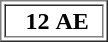<table border=1>
<tr>
<td>  <strong></strong> <strong>12</strong> <strong>AE</strong>  </td>
</tr>
</table>
